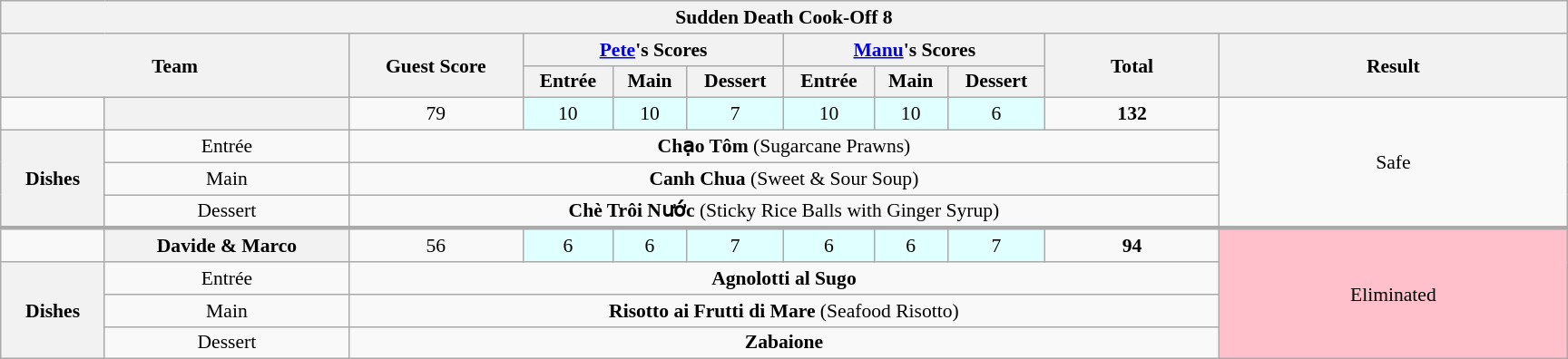<table class="wikitable plainrowheaders" style="text-align:center; font-size:90%; width:80em; margin-left: auto; margin-right: auto; border: none;">
<tr>
<th colspan="18" >Sudden Death Cook-Off 8</th>
</tr>
<tr>
<th rowspan="2" style="width:20%;" colspan="2">Team</th>
<th scope="col" rowspan="2" style="width:10%;">Guest Score<br><small></small></th>
<th scope="col" colspan="3" style="width:15%;"><a href='#'>Pete</a>'s Scores</th>
<th scope="col" colspan="3" style="width:15%;"><a href='#'>Manu</a>'s Scores</th>
<th scope="col" rowspan="2" style="width:10%;">Total<br><small></small></th>
<th scope="col" rowspan="2" style="width:20%;">Result</th>
</tr>
<tr>
<th scope="col">Entrée</th>
<th scope="col">Main</th>
<th scope="col">Dessert</th>
<th scope="col">Entrée</th>
<th scope="col">Main</th>
<th scope="col">Dessert</th>
</tr>
<tr>
<td></td>
<th style="text-align:centre"></th>
<td>79</td>
<td bgcolor="#e0ffff">10</td>
<td bgcolor="#e0ffff">10</td>
<td bgcolor="#e0ffff">7</td>
<td bgcolor="#e0ffff">10</td>
<td bgcolor="#e0ffff">10</td>
<td bgcolor="#e0ffff">6</td>
<td><strong>132</strong></td>
<td rowspan="4" style="background:">Safe</td>
</tr>
<tr>
<th rowspan="3">Dishes</th>
<td>Entrée</td>
<td colspan="8"><strong>Chạo Tôm</strong> (Sugarcane Prawns)</td>
</tr>
<tr>
<td>Main</td>
<td colspan="8"><strong>Canh Chua</strong> (Sweet & Sour Soup)</td>
</tr>
<tr>
<td>Dessert</td>
<td colspan="8"><strong>Chè Trôi Nước</strong> (Sticky Rice Balls with Ginger Syrup)</td>
</tr>
<tr style="border-top:3px solid #aaa;">
<td></td>
<th style="text-align:centre">Davide & Marco</th>
<td>56</td>
<td bgcolor="#e0ffff">6</td>
<td bgcolor="#e0ffff">6</td>
<td bgcolor="#e0ffff">7</td>
<td bgcolor="#e0ffff">6</td>
<td bgcolor="#e0ffff">6</td>
<td bgcolor="#e0ffff">7</td>
<td><strong>94</strong></td>
<td rowspan="4" style="background:pink">Eliminated</td>
</tr>
<tr>
<th rowspan="3">Dishes</th>
<td>Entrée</td>
<td colspan="8"><strong>Agnolotti al Sugo</strong></td>
</tr>
<tr>
<td>Main</td>
<td colspan="8"><strong>Risotto ai Frutti di Mare</strong> (Seafood Risotto)</td>
</tr>
<tr>
<td>Dessert</td>
<td colspan="8"><strong>Zabaione</strong></td>
</tr>
</table>
